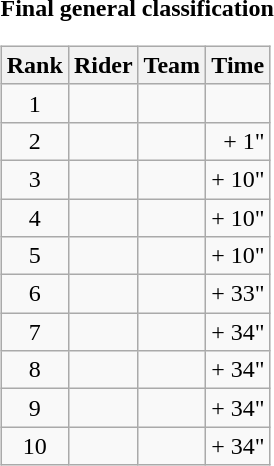<table>
<tr>
<td><strong>Final general classification</strong><br><table class="wikitable">
<tr>
<th scope="col">Rank</th>
<th scope="col">Rider</th>
<th scope="col">Team</th>
<th scope="col">Time</th>
</tr>
<tr>
<td style="text-align:center;">1</td>
<td></td>
<td></td>
<td style="text-align:right;"></td>
</tr>
<tr>
<td style="text-align:center;">2</td>
<td></td>
<td></td>
<td style="text-align:right;">+ 1"</td>
</tr>
<tr>
<td style="text-align:center;">3</td>
<td></td>
<td></td>
<td style="text-align:right;">+ 10"</td>
</tr>
<tr>
<td style="text-align:center;">4</td>
<td></td>
<td></td>
<td style="text-align:right;">+ 10"</td>
</tr>
<tr>
<td style="text-align:center;">5</td>
<td></td>
<td></td>
<td style="text-align:right;">+ 10"</td>
</tr>
<tr>
<td style="text-align:center;">6</td>
<td></td>
<td></td>
<td style="text-align:right;">+ 33"</td>
</tr>
<tr>
<td style="text-align:center;">7</td>
<td></td>
<td></td>
<td style="text-align:right;">+ 34"</td>
</tr>
<tr>
<td style="text-align:center;">8</td>
<td></td>
<td></td>
<td style="text-align:right;">+ 34"</td>
</tr>
<tr>
<td style="text-align:center;">9</td>
<td></td>
<td></td>
<td style="text-align:right;">+ 34"</td>
</tr>
<tr>
<td style="text-align:center;">10</td>
<td></td>
<td></td>
<td style="text-align:right;">+ 34"</td>
</tr>
</table>
</td>
</tr>
</table>
